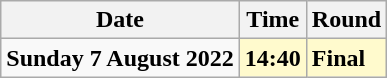<table class="wikitable">
<tr>
<th>Date</th>
<th>Time</th>
<th>Round</th>
</tr>
<tr>
<td><strong>Sunday 7 August 2022</strong></td>
<td style=background:lemonchiffon><strong>14:40</strong></td>
<td style=background:lemonchiffon><strong>Final</strong></td>
</tr>
</table>
